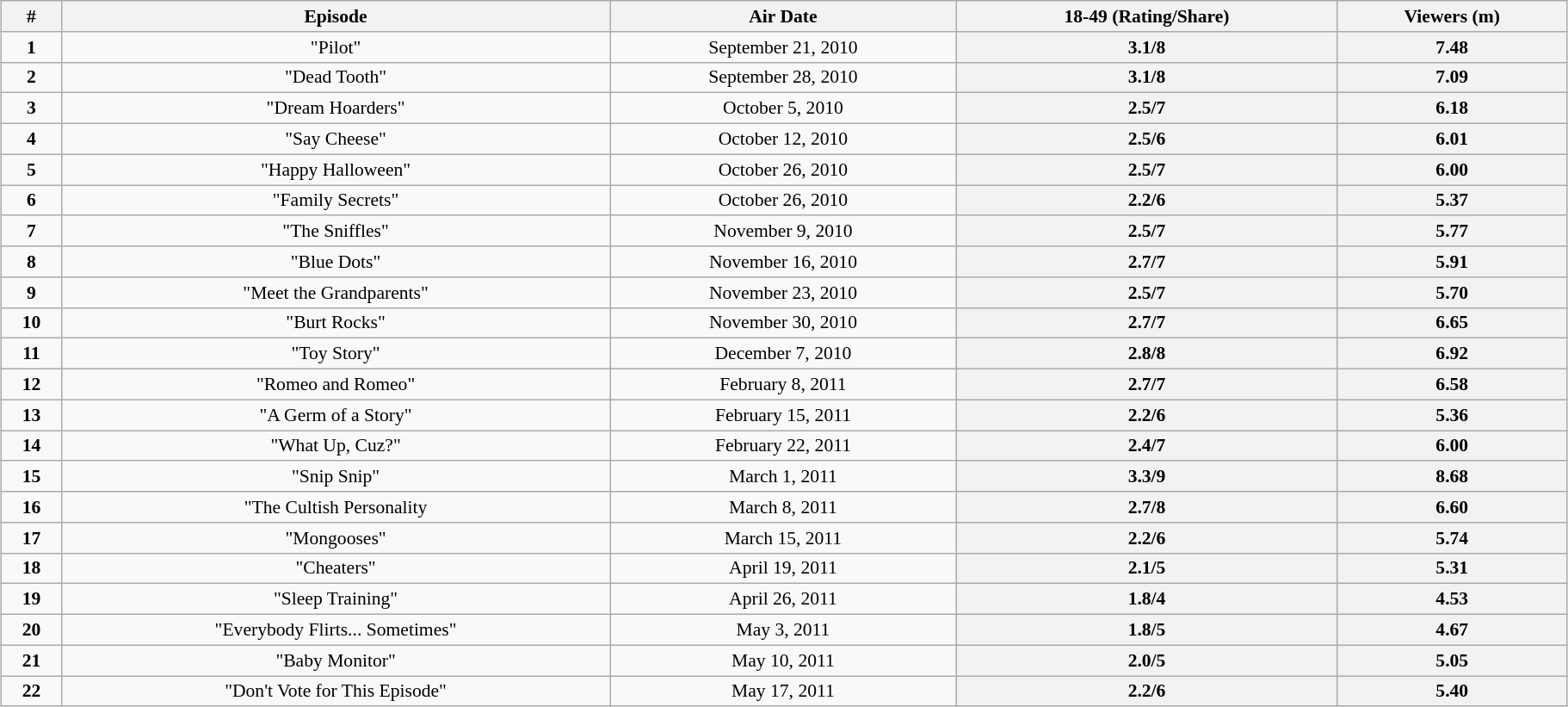<table class="wikitable" style="font-size:90%; text-align:center; width: 96%; margin-left: auto; margin-right: auto;">
<tr>
<th>#</th>
<th>Episode</th>
<th>Air Date</th>
<th>18-49 (Rating/Share)</th>
<th>Viewers (m)</th>
</tr>
<tr>
<td style="text-align:center"><strong>1</strong></td>
<td>"Pilot"</td>
<td>September 21, 2010</td>
<th style="text-align:center">3.1/8</th>
<th style="text-align:center">7.48</th>
</tr>
<tr>
<td style="text-align:center"><strong>2</strong></td>
<td>"Dead Tooth"</td>
<td>September 28, 2010</td>
<th style="text-align:center">3.1/8</th>
<th style="text-align:center">7.09</th>
</tr>
<tr>
<td style="text-align:center"><strong>3</strong></td>
<td>"Dream Hoarders"</td>
<td>October 5, 2010</td>
<th style="text-align:center">2.5/7</th>
<th style="text-align:center">6.18</th>
</tr>
<tr>
<td style="text-align:center"><strong>4</strong></td>
<td>"Say Cheese"</td>
<td>October 12, 2010</td>
<th style="text-align:center">2.5/6</th>
<th style="text-align:center">6.01</th>
</tr>
<tr>
<td style="text-align:center"><strong>5</strong></td>
<td>"Happy Halloween"</td>
<td>October 26, 2010</td>
<th style="text-align:center">2.5/7</th>
<th style="text-align:center">6.00</th>
</tr>
<tr>
<td style="text-align:center"><strong>6</strong></td>
<td>"Family Secrets"</td>
<td>October 26, 2010</td>
<th style="text-align:center">2.2/6</th>
<th style="text-align:center">5.37</th>
</tr>
<tr>
<td style="text-align:center"><strong>7</strong></td>
<td>"The Sniffles"</td>
<td>November 9, 2010</td>
<th style="text-align:center">2.5/7</th>
<th style="text-align:center">5.77</th>
</tr>
<tr>
<td style="text-align:center"><strong>8</strong></td>
<td>"Blue Dots"</td>
<td>November 16, 2010</td>
<th style="text-align:center">2.7/7</th>
<th style="text-align:center">5.91</th>
</tr>
<tr>
<td style="text-align:center"><strong>9</strong></td>
<td>"Meet the Grandparents"</td>
<td>November 23, 2010</td>
<th style="text-align:center">2.5/7</th>
<th style="text-align:center">5.70</th>
</tr>
<tr>
<td style="text-align:center"><strong>10</strong></td>
<td>"Burt Rocks"</td>
<td>November 30, 2010</td>
<th style="text-align:center">2.7/7</th>
<th style="text-align:center">6.65</th>
</tr>
<tr>
<td style="text-align:center"><strong>11</strong></td>
<td>"Toy Story"</td>
<td>December 7, 2010</td>
<th style="text-align:center">2.8/8</th>
<th style="text-align:center">6.92</th>
</tr>
<tr>
<td style="text-align:center"><strong>12</strong></td>
<td>"Romeo and Romeo"</td>
<td>February 8, 2011</td>
<th style="text-align:center">2.7/7</th>
<th style="text-align:center">6.58</th>
</tr>
<tr>
<td style="text-align:center"><strong>13</strong></td>
<td>"A Germ of a Story"</td>
<td>February 15, 2011</td>
<th style="text-align:center">2.2/6</th>
<th style="text-align:center">5.36</th>
</tr>
<tr>
<td style="text-align:center"><strong>14</strong></td>
<td>"What Up, Cuz?"</td>
<td>February 22, 2011</td>
<th style="text-align:center">2.4/7</th>
<th style="text-align:center">6.00</th>
</tr>
<tr>
<td style="text-align:center"><strong>15</strong></td>
<td>"Snip Snip"</td>
<td>March 1, 2011</td>
<th style="text-align:center">3.3/9</th>
<th style="text-align:center">8.68</th>
</tr>
<tr>
<td style="text-align:center"><strong>16</strong></td>
<td>"The Cultish Personality</td>
<td>March 8, 2011</td>
<th style="text-align:center">2.7/8</th>
<th style="text-align:center">6.60</th>
</tr>
<tr>
<td style="text-align:center"><strong>17</strong></td>
<td>"Mongooses"</td>
<td>March 15, 2011</td>
<th style="text-align:center">2.2/6</th>
<th style="text-align:center">5.74</th>
</tr>
<tr>
<td style="text-align:center"><strong>18</strong></td>
<td>"Cheaters"</td>
<td>April 19, 2011</td>
<th style="text-align:center">2.1/5</th>
<th style="text-align:center">5.31</th>
</tr>
<tr>
<td style="text-align:center"><strong>19</strong></td>
<td>"Sleep Training"</td>
<td>April 26, 2011</td>
<th style="text-align:center">1.8/4</th>
<th style="text-align:center">4.53</th>
</tr>
<tr>
<td style="text-align:center"><strong>20</strong></td>
<td>"Everybody Flirts... Sometimes"</td>
<td>May 3, 2011</td>
<th style="text-align:center">1.8/5</th>
<th style="text-align:center">4.67</th>
</tr>
<tr>
<td style="text-align:center"><strong>21</strong></td>
<td>"Baby Monitor"</td>
<td>May 10, 2011</td>
<th style="text-align:center">2.0/5</th>
<th style="text-align:center">5.05</th>
</tr>
<tr>
<td style="text-align:center"><strong>22</strong></td>
<td>"Don't Vote for This Episode"</td>
<td>May 17, 2011</td>
<th style="text-align:center">2.2/6</th>
<th style="text-align:center">5.40</th>
</tr>
</table>
